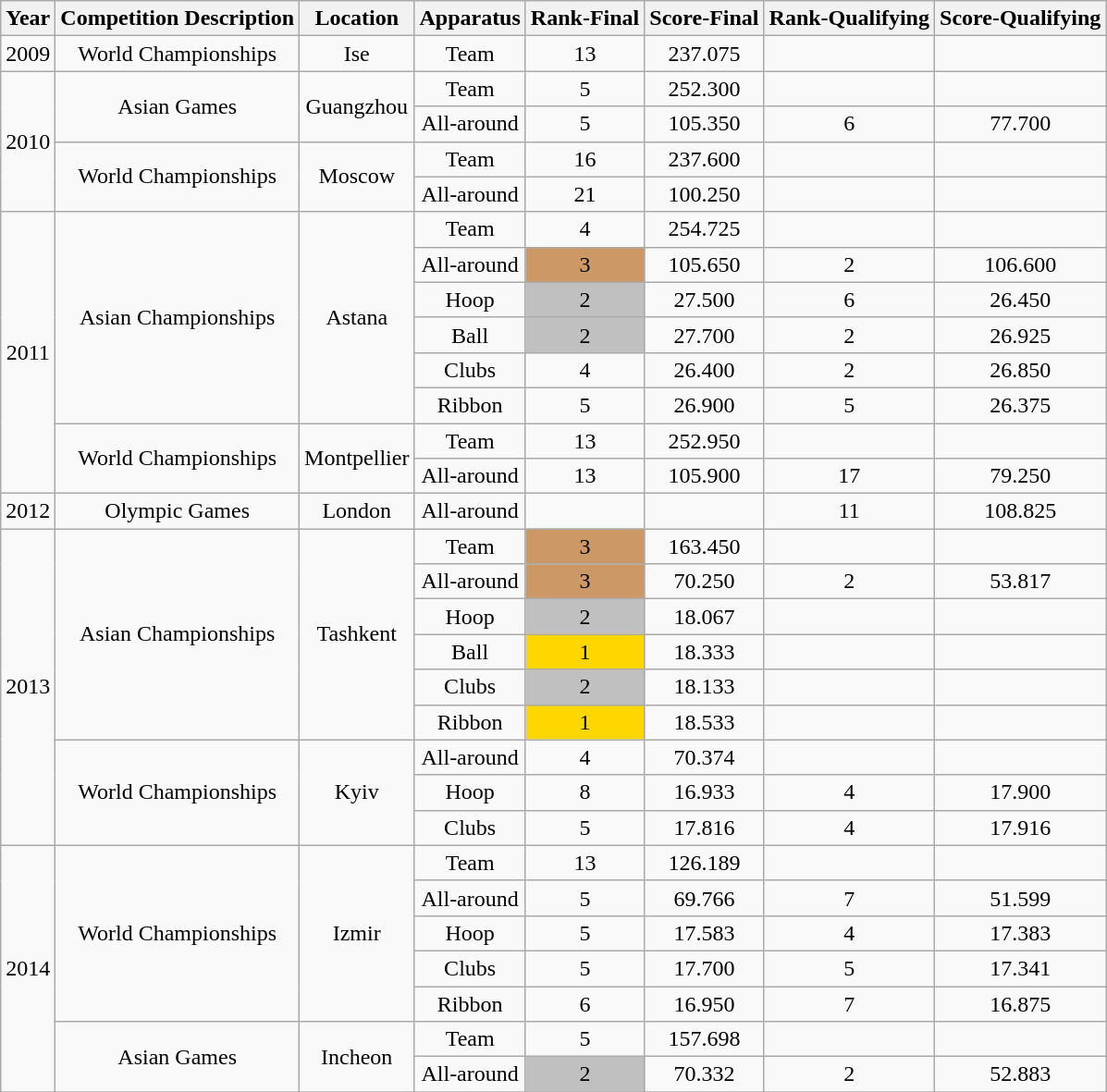<table class="wikitable" style="text-align:center">
<tr>
<th>Year</th>
<th>Competition Description</th>
<th>Location</th>
<th>Apparatus</th>
<th>Rank-Final</th>
<th>Score-Final</th>
<th>Rank-Qualifying</th>
<th>Score-Qualifying</th>
</tr>
<tr>
<td rowspan=1>2009</td>
<td rowspan=1>World Championships</td>
<td rowspan=1>Ise</td>
<td>Team</td>
<td>13</td>
<td>237.075</td>
<td></td>
<td></td>
</tr>
<tr>
<td rowspan=4>2010</td>
<td rowspan=2>Asian Games</td>
<td rowspan=2>Guangzhou</td>
<td>Team</td>
<td>5</td>
<td>252.300</td>
<td></td>
<td></td>
</tr>
<tr>
<td>All-around</td>
<td>5</td>
<td>105.350</td>
<td>6</td>
<td>77.700</td>
</tr>
<tr>
<td rowspan=2>World Championships</td>
<td rowspan=2>Moscow</td>
<td>Team</td>
<td>16</td>
<td>237.600</td>
<td></td>
<td></td>
</tr>
<tr>
<td>All-around</td>
<td>21</td>
<td>100.250</td>
<td></td>
<td></td>
</tr>
<tr>
<td rowspan=8>2011</td>
<td rowspan=6>Asian Championships</td>
<td rowspan=6>Astana</td>
<td>Team</td>
<td>4</td>
<td>254.725</td>
<td></td>
<td></td>
</tr>
<tr>
<td>All-around</td>
<td bgcolor=cc9966>3</td>
<td>105.650</td>
<td>2</td>
<td>106.600</td>
</tr>
<tr>
<td>Hoop</td>
<td bgcolor=silver>2</td>
<td>27.500</td>
<td>6</td>
<td>26.450</td>
</tr>
<tr>
<td>Ball</td>
<td bgcolor=silver>2</td>
<td>27.700</td>
<td>2</td>
<td>26.925</td>
</tr>
<tr>
<td>Clubs</td>
<td>4</td>
<td>26.400</td>
<td>2</td>
<td>26.850</td>
</tr>
<tr>
<td>Ribbon</td>
<td>5</td>
<td>26.900</td>
<td>5</td>
<td>26.375</td>
</tr>
<tr>
<td rowspan=2>World Championships</td>
<td rowspan=2>Montpellier</td>
<td>Team</td>
<td>13</td>
<td>252.950</td>
<td></td>
<td></td>
</tr>
<tr>
<td>All-around</td>
<td>13</td>
<td>105.900</td>
<td>17</td>
<td>79.250</td>
</tr>
<tr>
<td rowspan=1>2012</td>
<td rowspan=1>Olympic Games</td>
<td rowspan=1>London</td>
<td>All-around</td>
<td></td>
<td></td>
<td>11</td>
<td>108.825</td>
</tr>
<tr>
<td rowspan=9>2013</td>
<td rowspan=6>Asian Championships</td>
<td rowspan=6>Tashkent</td>
<td>Team</td>
<td bgcolor=cc9966>3</td>
<td>163.450</td>
<td></td>
<td></td>
</tr>
<tr>
<td>All-around</td>
<td bgcolor=cc9966>3</td>
<td>70.250</td>
<td>2</td>
<td>53.817</td>
</tr>
<tr>
<td>Hoop</td>
<td bgcolor=silver>2</td>
<td>18.067</td>
<td></td>
<td></td>
</tr>
<tr>
<td>Ball</td>
<td bgcolor=gold>1</td>
<td>18.333</td>
<td></td>
<td></td>
</tr>
<tr>
<td>Clubs</td>
<td bgcolor=silver>2</td>
<td>18.133</td>
<td></td>
<td></td>
</tr>
<tr>
<td>Ribbon</td>
<td bgcolor=gold>1</td>
<td>18.533</td>
<td></td>
<td></td>
</tr>
<tr>
<td rowspan=3>World Championships</td>
<td rowspan=3>Kyiv</td>
<td>All-around</td>
<td>4</td>
<td>70.374</td>
<td></td>
<td></td>
</tr>
<tr>
<td>Hoop</td>
<td>8</td>
<td>16.933</td>
<td>4</td>
<td>17.900</td>
</tr>
<tr>
<td>Clubs</td>
<td>5</td>
<td>17.816</td>
<td>4</td>
<td>17.916</td>
</tr>
<tr>
<td rowspan=7>2014</td>
<td rowspan=5>World Championships</td>
<td rowspan=5>Izmir</td>
<td>Team</td>
<td>13</td>
<td>126.189</td>
<td></td>
<td></td>
</tr>
<tr>
<td>All-around</td>
<td>5</td>
<td>69.766</td>
<td>7</td>
<td>51.599</td>
</tr>
<tr>
<td>Hoop</td>
<td>5</td>
<td>17.583</td>
<td>4</td>
<td>17.383</td>
</tr>
<tr>
<td>Clubs</td>
<td>5</td>
<td>17.700</td>
<td>5</td>
<td>17.341</td>
</tr>
<tr>
<td>Ribbon</td>
<td>6</td>
<td>16.950</td>
<td>7</td>
<td>16.875</td>
</tr>
<tr>
<td rowspan=2>Asian Games</td>
<td rowspan=2>Incheon</td>
<td>Team</td>
<td>5</td>
<td>157.698</td>
<td></td>
<td></td>
</tr>
<tr>
<td>All-around</td>
<td bgcolor=silver>2</td>
<td>70.332</td>
<td>2</td>
<td>52.883</td>
</tr>
<tr>
</tr>
</table>
